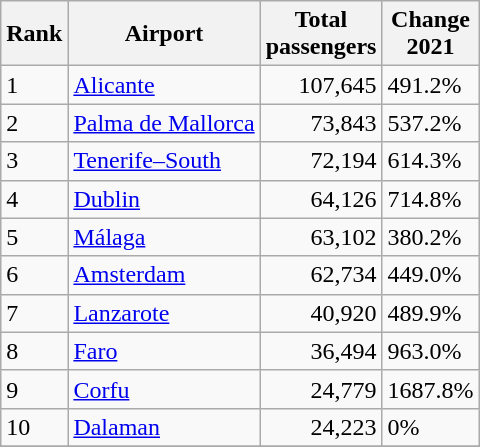<table class="wikitable sortable">
<tr>
<th>Rank</th>
<th>Airport</th>
<th>Total <br>passengers</th>
<th>Change<br>2021</th>
</tr>
<tr>
<td>1</td>
<td><a href='#'>Alicante</a></td>
<td align='right'>107,645</td>
<td> 491.2%</td>
</tr>
<tr>
<td>2</td>
<td><a href='#'>Palma de Mallorca</a></td>
<td align='right'>73,843</td>
<td> 537.2%</td>
</tr>
<tr>
<td>3</td>
<td><a href='#'>Tenerife–South</a></td>
<td align='right'>72,194</td>
<td> 614.3%</td>
</tr>
<tr>
<td>4</td>
<td><a href='#'>Dublin</a></td>
<td align="right">64,126</td>
<td> 714.8%</td>
</tr>
<tr>
<td>5</td>
<td><a href='#'>Málaga</a></td>
<td align="right">63,102</td>
<td> 380.2%</td>
</tr>
<tr>
<td>6</td>
<td><a href='#'>Amsterdam</a></td>
<td align="right">62,734</td>
<td> 449.0%</td>
</tr>
<tr>
<td>7</td>
<td><a href='#'>Lanzarote</a></td>
<td align='right'>40,920</td>
<td> 489.9%</td>
</tr>
<tr>
<td>8</td>
<td><a href='#'>Faro</a></td>
<td align="right">36,494</td>
<td> 963.0%</td>
</tr>
<tr>
<td>9</td>
<td><a href='#'>Corfu</a></td>
<td align="right">24,779</td>
<td> 1687.8%</td>
</tr>
<tr>
<td>10</td>
<td><a href='#'>Dalaman</a></td>
<td align="right">24,223</td>
<td> 0%</td>
</tr>
<tr>
</tr>
</table>
